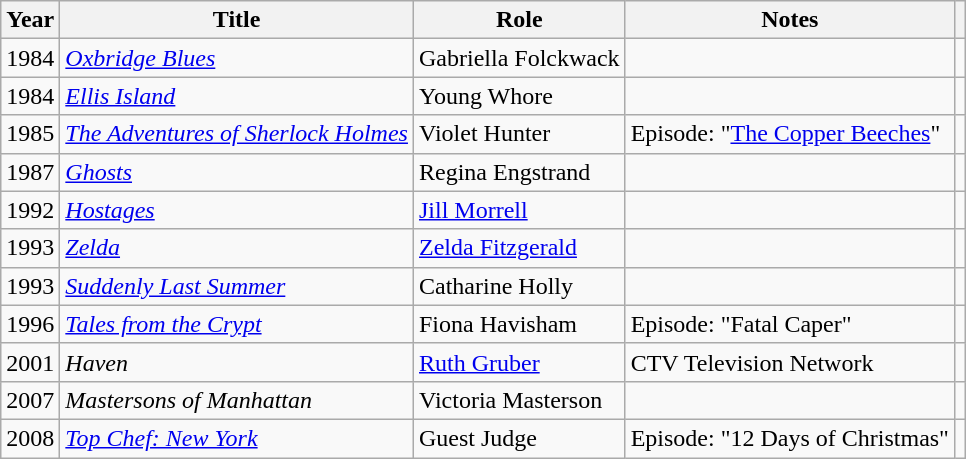<table class="wikitable sortable">
<tr>
<th>Year</th>
<th>Title</th>
<th>Role</th>
<th>Notes</th>
<th></th>
</tr>
<tr>
<td>1984</td>
<td><em><a href='#'>Oxbridge Blues</a></em></td>
<td>Gabriella Folckwack</td>
<td></td>
<td></td>
</tr>
<tr>
<td>1984</td>
<td><em><a href='#'>Ellis Island</a></em></td>
<td>Young Whore</td>
<td></td>
<td></td>
</tr>
<tr>
<td>1985</td>
<td><em><a href='#'>The Adventures of Sherlock Holmes</a></em></td>
<td>Violet Hunter</td>
<td>Episode: "<a href='#'>The Copper Beeches</a>"</td>
<td></td>
</tr>
<tr>
<td>1987</td>
<td><em><a href='#'>Ghosts</a></em></td>
<td>Regina Engstrand</td>
<td></td>
<td></td>
</tr>
<tr>
<td>1992</td>
<td><em><a href='#'>Hostages</a></em></td>
<td><a href='#'>Jill Morrell</a></td>
<td></td>
<td></td>
</tr>
<tr>
<td>1993</td>
<td><em><a href='#'>Zelda</a></em></td>
<td><a href='#'>Zelda Fitzgerald</a></td>
<td></td>
<td></td>
</tr>
<tr>
<td>1993</td>
<td><em><a href='#'>Suddenly Last Summer</a></em></td>
<td>Catharine Holly</td>
<td></td>
<td></td>
</tr>
<tr>
<td>1996</td>
<td><em><a href='#'>Tales from the Crypt</a></em></td>
<td>Fiona Havisham</td>
<td>Episode: "Fatal Caper"</td>
<td></td>
</tr>
<tr>
<td>2001</td>
<td><em>Haven</em></td>
<td><a href='#'>Ruth Gruber</a></td>
<td>CTV Television Network</td>
<td></td>
</tr>
<tr>
<td>2007</td>
<td><em>Mastersons of Manhattan</em></td>
<td>Victoria Masterson</td>
<td></td>
<td></td>
</tr>
<tr>
<td>2008</td>
<td><em><a href='#'>Top Chef: New York</a></em></td>
<td>Guest Judge</td>
<td>Episode: "12 Days of Christmas"</td>
<td></td>
</tr>
</table>
